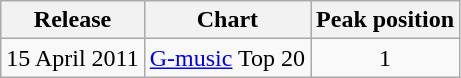<table class="wikitable">
<tr>
<th>Release</th>
<th>Chart</th>
<th>Peak position</th>
</tr>
<tr>
<td>15 April 2011</td>
<td><a href='#'>G-music</a> Top 20</td>
<td align="center">1</td>
</tr>
</table>
